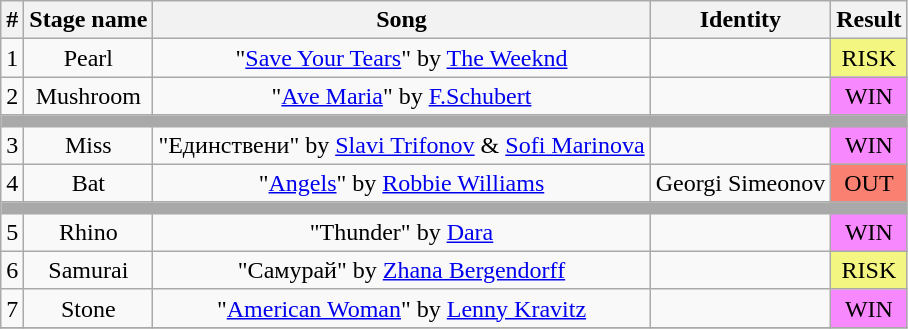<table class="wikitable plainrowheaders" style="text-align: center;">
<tr>
<th>#</th>
<th>Stage name</th>
<th>Song</th>
<th>Identity</th>
<th>Result</th>
</tr>
<tr>
<td>1</td>
<td>Pearl</td>
<td>"<a href='#'>Save Your Tears</a>" by <a href='#'>The Weeknd</a></td>
<td></td>
<td bgcolor="#F3F781">RISK</td>
</tr>
<tr>
<td>2</td>
<td>Mushroom</td>
<td>"<a href='#'>Ave Maria</a>" by <a href='#'>F.Schubert</a></td>
<td></td>
<td bgcolor="#F888FD">WIN</td>
</tr>
<tr>
<td colspan="5" style="background:darkgray"></td>
</tr>
<tr>
<td>3</td>
<td>Miss</td>
<td>"Единствени" by <a href='#'>Slavi Trifonov</a> & <a href='#'>Sofi Marinova</a></td>
<td></td>
<td bgcolor="#F888FD">WIN</td>
</tr>
<tr>
<td>4</td>
<td>Bat</td>
<td>"<a href='#'>Angels</a>" by <a href='#'>Robbie Williams</a></td>
<td>Georgi Simeonov</td>
<td bgcolor=salmon>OUT</td>
</tr>
<tr>
<td colspan="5" style="background:darkgray"></td>
</tr>
<tr>
<td>5</td>
<td>Rhino</td>
<td>"Thunder" by <a href='#'>Dara</a></td>
<td></td>
<td bgcolor="#F888FD">WIN</td>
</tr>
<tr>
<td>6</td>
<td>Samurai</td>
<td>"Самурай" by <a href='#'>Zhana Bergendorff</a></td>
<td></td>
<td bgcolor="#F3F781">RISK</td>
</tr>
<tr>
<td>7</td>
<td>Stone</td>
<td>"<a href='#'>American Woman</a>" by <a href='#'>Lenny Kravitz</a></td>
<td></td>
<td bgcolor="#F888FD">WIN</td>
</tr>
<tr>
</tr>
</table>
